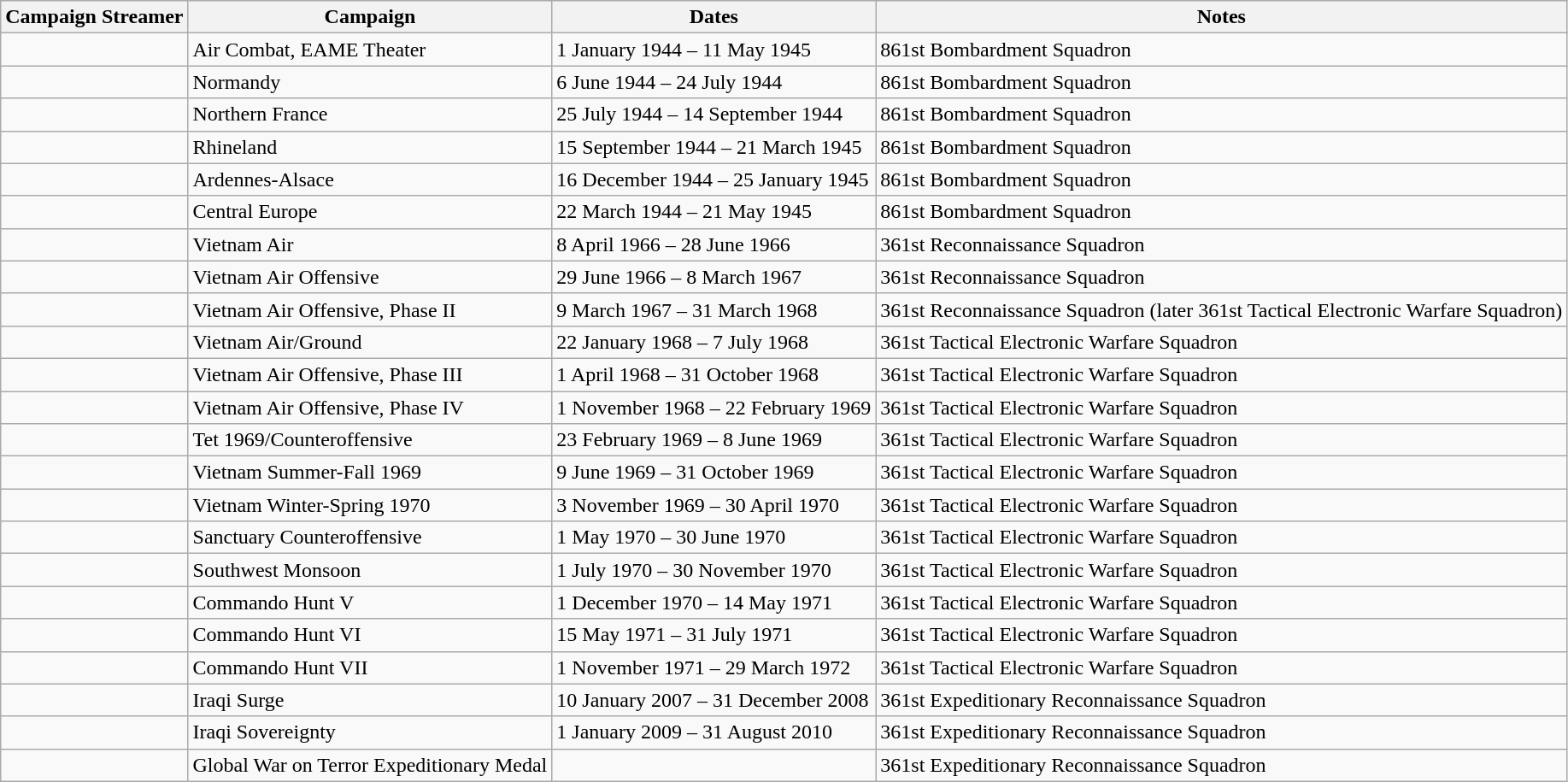<table class="wikitable">
<tr style="background:#efefef;">
<th>Campaign Streamer</th>
<th>Campaign</th>
<th>Dates</th>
<th>Notes</th>
</tr>
<tr>
<td></td>
<td>Air Combat, EAME Theater</td>
<td>1 January 1944 – 11 May 1945</td>
<td>861st Bombardment Squadron</td>
</tr>
<tr>
<td></td>
<td>Normandy</td>
<td>6 June 1944 – 24 July 1944</td>
<td>861st Bombardment Squadron</td>
</tr>
<tr>
<td></td>
<td>Northern France</td>
<td>25 July 1944 – 14 September 1944</td>
<td>861st Bombardment Squadron</td>
</tr>
<tr>
<td></td>
<td>Rhineland</td>
<td>15 September 1944 – 21 March 1945</td>
<td>861st Bombardment Squadron</td>
</tr>
<tr>
<td></td>
<td>Ardennes-Alsace</td>
<td>16 December 1944 – 25 January 1945</td>
<td>861st Bombardment Squadron</td>
</tr>
<tr>
<td></td>
<td>Central Europe</td>
<td>22 March 1944 – 21 May 1945</td>
<td>861st Bombardment Squadron</td>
</tr>
<tr>
<td></td>
<td>Vietnam Air</td>
<td>8 April 1966 – 28 June 1966</td>
<td>361st Reconnaissance Squadron</td>
</tr>
<tr>
<td></td>
<td>Vietnam Air Offensive</td>
<td>29 June 1966 – 8 March 1967</td>
<td>361st Reconnaissance Squadron</td>
</tr>
<tr>
<td></td>
<td>Vietnam Air Offensive, Phase II</td>
<td>9 March 1967 – 31 March 1968</td>
<td>361st Reconnaissance Squadron (later 361st Tactical Electronic Warfare Squadron)</td>
</tr>
<tr>
<td></td>
<td>Vietnam Air/Ground</td>
<td>22 January 1968 – 7 July 1968</td>
<td>361st Tactical Electronic Warfare Squadron</td>
</tr>
<tr>
<td></td>
<td>Vietnam Air Offensive, Phase III</td>
<td>1 April 1968 – 31 October 1968</td>
<td>361st Tactical Electronic Warfare Squadron</td>
</tr>
<tr>
<td></td>
<td>Vietnam Air Offensive, Phase IV</td>
<td>1 November 1968 – 22 February 1969</td>
<td>361st Tactical Electronic Warfare Squadron</td>
</tr>
<tr>
<td></td>
<td>Tet 1969/Counteroffensive</td>
<td>23 February 1969 – 8 June 1969</td>
<td>361st Tactical Electronic Warfare Squadron</td>
</tr>
<tr>
<td></td>
<td>Vietnam Summer-Fall 1969</td>
<td>9 June 1969 – 31 October 1969</td>
<td>361st Tactical Electronic Warfare Squadron</td>
</tr>
<tr>
<td></td>
<td>Vietnam Winter-Spring 1970</td>
<td>3 November 1969 – 30 April 1970</td>
<td>361st Tactical Electronic Warfare Squadron</td>
</tr>
<tr>
<td></td>
<td>Sanctuary Counteroffensive</td>
<td>1 May 1970 – 30 June 1970</td>
<td>361st Tactical Electronic Warfare Squadron</td>
</tr>
<tr>
<td></td>
<td>Southwest Monsoon</td>
<td>1 July 1970 – 30 November 1970</td>
<td>361st Tactical Electronic Warfare Squadron</td>
</tr>
<tr>
<td></td>
<td>Commando Hunt V</td>
<td>1 December 1970 – 14 May 1971</td>
<td>361st Tactical Electronic Warfare Squadron</td>
</tr>
<tr>
<td></td>
<td>Commando Hunt VI</td>
<td>15 May 1971 – 31 July 1971</td>
<td>361st Tactical Electronic Warfare Squadron</td>
</tr>
<tr>
<td></td>
<td>Commando Hunt VII</td>
<td>1 November 1971 – 29 March 1972</td>
<td>361st Tactical Electronic Warfare Squadron</td>
</tr>
<tr>
<td></td>
<td>Iraqi Surge</td>
<td>10 January 2007 – 31 December 2008</td>
<td>361st Expeditionary Reconnaissance Squadron</td>
</tr>
<tr>
<td></td>
<td>Iraqi Sovereignty</td>
<td>1 January 2009 – 31 August 2010</td>
<td>361st Expeditionary Reconnaissance Squadron</td>
</tr>
<tr>
<td></td>
<td>Global War on Terror Expeditionary Medal</td>
<td></td>
<td>361st Expeditionary Reconnaissance Squadron</td>
</tr>
</table>
